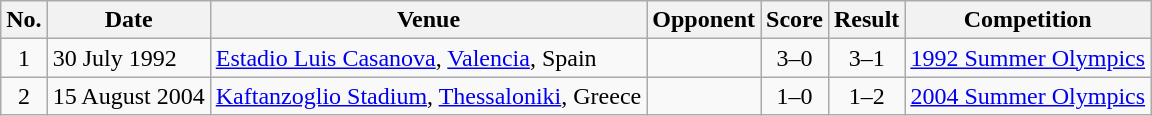<table class="wikitable sortable">
<tr>
<th scope="col">No.</th>
<th scope="col">Date</th>
<th scope="col">Venue</th>
<th scope="col">Opponent</th>
<th scope="col">Score</th>
<th scope="col">Result</th>
<th scope="col">Competition</th>
</tr>
<tr>
<td align="center">1</td>
<td>30 July 1992</td>
<td><a href='#'>Estadio Luis Casanova</a>, <a href='#'>Valencia</a>, Spain</td>
<td></td>
<td align="center">3–0</td>
<td align="center">3–1</td>
<td><a href='#'>1992 Summer Olympics</a></td>
</tr>
<tr>
<td align="center">2</td>
<td>15 August 2004</td>
<td><a href='#'>Kaftanzoglio Stadium</a>, <a href='#'>Thessaloniki</a>, Greece</td>
<td></td>
<td align="center">1–0</td>
<td align="center">1–2</td>
<td><a href='#'>2004 Summer Olympics</a></td>
</tr>
</table>
